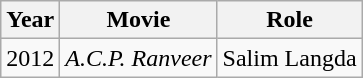<table class="wikitable">
<tr>
<th>Year</th>
<th>Movie</th>
<th>Role</th>
</tr>
<tr>
<td>2012</td>
<td><em>A.C.P. Ranveer</em></td>
<td>Salim Langda</td>
</tr>
</table>
